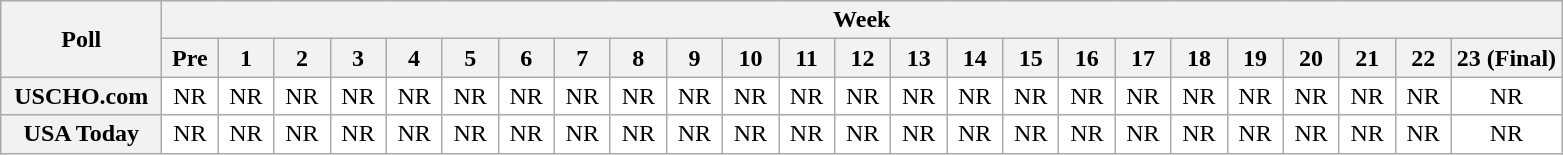<table class="wikitable" style="white-space:nowrap;">
<tr>
<th scope="col" width="100" rowspan="2">Poll</th>
<th colspan="24">Week</th>
</tr>
<tr>
<th scope="col" width="30">Pre</th>
<th scope="col" width="30">1</th>
<th scope="col" width="30">2</th>
<th scope="col" width="30">3</th>
<th scope="col" width="30">4</th>
<th scope="col" width="30">5</th>
<th scope="col" width="30">6</th>
<th scope="col" width="30">7</th>
<th scope="col" width="30">8</th>
<th scope="col" width="30">9</th>
<th scope="col" width="30">10</th>
<th scope="col" width="30">11</th>
<th scope="col" width="30">12</th>
<th scope="col" width="30">13</th>
<th scope="col" width="30">14</th>
<th scope="col" width="30">15</th>
<th scope="col" width="30">16</th>
<th scope="col" width="30">17</th>
<th scope="col" width="30">18</th>
<th scope="col" width="30">19</th>
<th scope="col" width="30">20</th>
<th scope="col" width="30">21</th>
<th scope="col" width="30">22</th>
<th scope="col" width="30">23 (Final)</th>
</tr>
<tr style="text-align:center;">
<th>USCHO.com</th>
<td bgcolor=FFFFFF>NR</td>
<td bgcolor=FFFFFF>NR</td>
<td bgcolor=FFFFFF>NR</td>
<td bgcolor=FFFFFF>NR</td>
<td bgcolor=FFFFFF>NR</td>
<td bgcolor=FFFFFF>NR</td>
<td bgcolor=FFFFFF>NR</td>
<td bgcolor=FFFFFF>NR</td>
<td bgcolor=FFFFFF>NR</td>
<td bgcolor=FFFFFF>NR</td>
<td bgcolor=FFFFFF>NR</td>
<td bgcolor=FFFFFF>NR</td>
<td bgcolor=FFFFFF>NR</td>
<td bgcolor=FFFFFF>NR</td>
<td bgcolor=FFFFFF>NR</td>
<td bgcolor=FFFFFF>NR</td>
<td bgcolor=FFFFFF>NR</td>
<td bgcolor=FFFFFF>NR</td>
<td bgcolor=FFFFFF>NR</td>
<td bgcolor=FFFFFF>NR</td>
<td bgcolor=FFFFFF>NR</td>
<td bgcolor=FFFFFF>NR</td>
<td bgcolor=FFFFFF>NR</td>
<td bgcolor=FFFFFF>NR</td>
</tr>
<tr style="text-align:center;">
<th>USA Today</th>
<td bgcolor=FFFFFF>NR</td>
<td bgcolor=FFFFFF>NR</td>
<td bgcolor=FFFFFF>NR</td>
<td bgcolor=FFFFFF>NR</td>
<td bgcolor=FFFFFF>NR</td>
<td bgcolor=FFFFFF>NR</td>
<td bgcolor=FFFFFF>NR</td>
<td bgcolor=FFFFFF>NR</td>
<td bgcolor=FFFFFF>NR</td>
<td bgcolor=FFFFFF>NR</td>
<td bgcolor=FFFFFF>NR</td>
<td bgcolor=FFFFFF>NR</td>
<td bgcolor=FFFFFF>NR</td>
<td bgcolor=FFFFFF>NR</td>
<td bgcolor=FFFFFF>NR</td>
<td bgcolor=FFFFFF>NR</td>
<td bgcolor=FFFFFF>NR</td>
<td bgcolor=FFFFFF>NR</td>
<td bgcolor=FFFFFF>NR</td>
<td bgcolor=FFFFFF>NR</td>
<td bgcolor=FFFFFF>NR</td>
<td bgcolor=FFFFFF>NR</td>
<td bgcolor=FFFFFF>NR</td>
<td bgcolor=FFFFFF>NR</td>
</tr>
</table>
